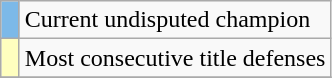<table class="wikitable">
<tr>
<td style="background:#7CB9E8;" width=5px></td>
<td>Current undisputed champion</td>
</tr>
<tr>
<td style="background:#ffffbf;" width=5px></td>
<td>Most consecutive title defenses</td>
</tr>
<tr>
</tr>
</table>
